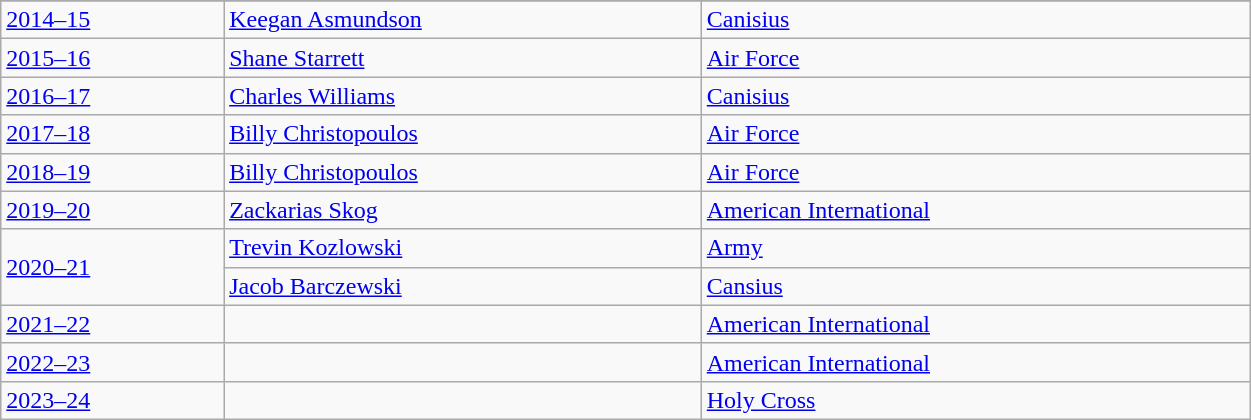<table class="wikitable sortable"; width=66%>
<tr>
</tr>
<tr>
<td><a href='#'>2014–15</a></td>
<td><a href='#'>Keegan Asmundson</a></td>
<td><a href='#'>Canisius</a></td>
</tr>
<tr>
<td><a href='#'>2015–16</a></td>
<td><a href='#'>Shane Starrett</a></td>
<td><a href='#'>Air Force</a></td>
</tr>
<tr>
<td><a href='#'>2016–17</a></td>
<td><a href='#'>Charles Williams</a></td>
<td><a href='#'>Canisius</a></td>
</tr>
<tr>
<td><a href='#'>2017–18</a></td>
<td><a href='#'>Billy Christopoulos</a></td>
<td><a href='#'>Air Force</a></td>
</tr>
<tr>
<td><a href='#'>2018–19</a></td>
<td><a href='#'>Billy Christopoulos</a></td>
<td><a href='#'>Air Force</a></td>
</tr>
<tr>
<td><a href='#'>2019–20</a></td>
<td><a href='#'>Zackarias Skog</a></td>
<td><a href='#'>American International</a></td>
</tr>
<tr>
<td rowspan=2><a href='#'>2020–21</a></td>
<td><a href='#'>Trevin Kozlowski</a></td>
<td><a href='#'>Army</a></td>
</tr>
<tr>
<td><a href='#'>Jacob Barczewski</a></td>
<td><a href='#'>Cansius</a></td>
</tr>
<tr>
<td><a href='#'>2021–22</a></td>
<td></td>
<td><a href='#'>American International</a></td>
</tr>
<tr>
<td><a href='#'>2022–23</a></td>
<td></td>
<td><a href='#'>American International</a></td>
</tr>
<tr>
<td><a href='#'>2023–24</a></td>
<td></td>
<td><a href='#'>Holy Cross</a></td>
</tr>
</table>
